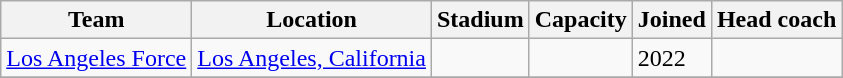<table class="wikitable">
<tr>
<th>Team</th>
<th>Location</th>
<th>Stadium</th>
<th>Capacity</th>
<th>Joined</th>
<th>Head coach</th>
</tr>
<tr>
<td><a href='#'>Los Angeles Force</a></td>
<td><a href='#'>Los Angeles, California</a></td>
<td></td>
<td></td>
<td>2022</td>
<td></td>
</tr>
<tr>
</tr>
</table>
